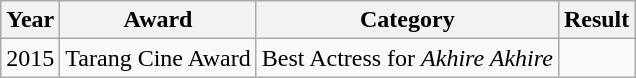<table class="wikitable sortable">
<tr>
<th>Year</th>
<th>Award</th>
<th>Category</th>
<th>Result</th>
</tr>
<tr>
<td>2015</td>
<td>Tarang Cine Award</td>
<td>Best Actress for <em>Akhire Akhire</em></td>
<td></td>
</tr>
</table>
